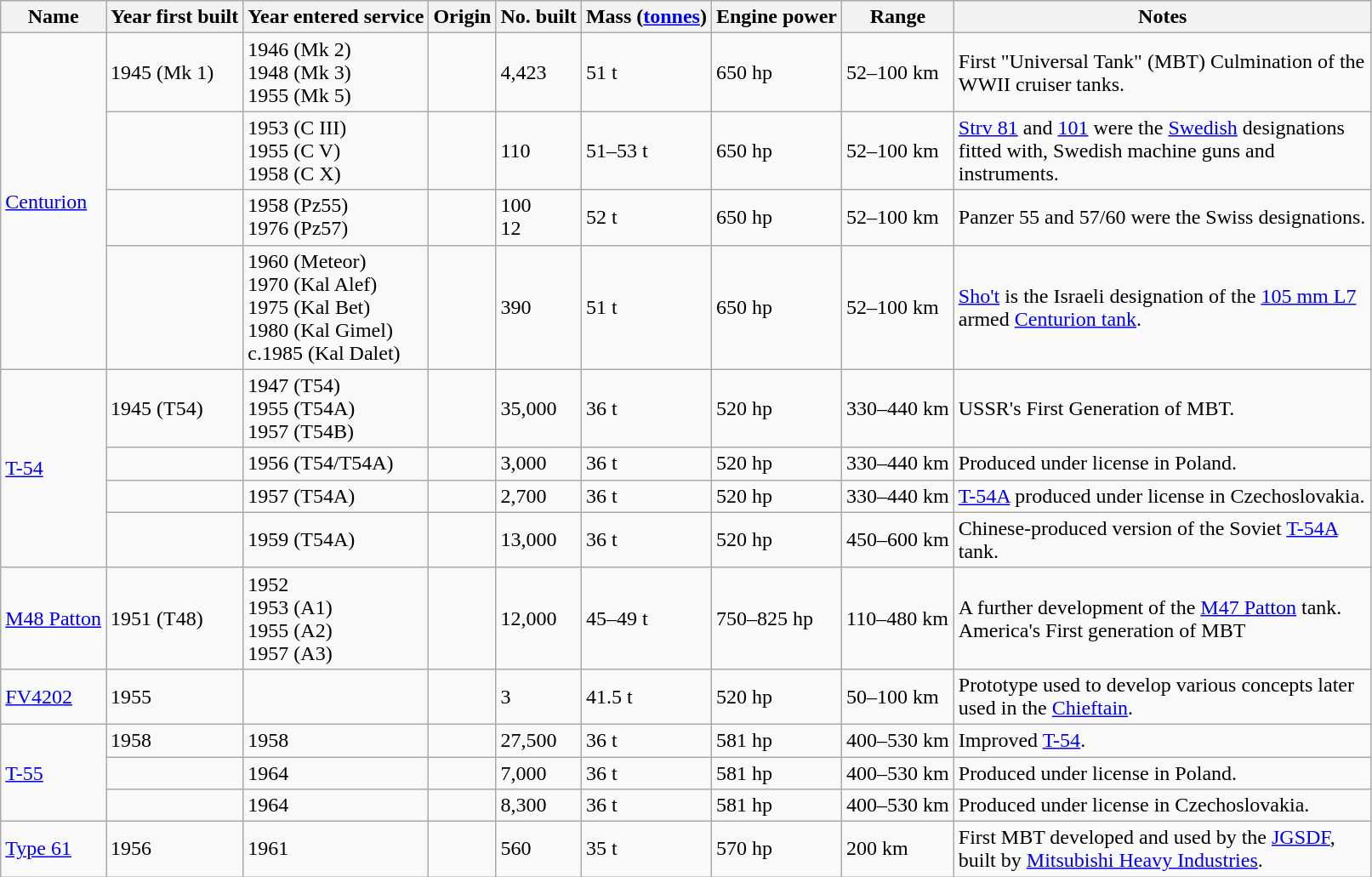<table class="wikitable sortable sticky-header">
<tr>
<th scope="col">Name</th>
<th>Year first built</th>
<th scope="col">Year entered service</th>
<th scope="col">Origin</th>
<th scope="col">No. built</th>
<th scope="col">Mass (<a href='#'>tonnes</a>)</th>
<th scope="col">Engine power</th>
<th scope="col">Range</th>
<th scope="col" style=width:20em>Notes</th>
</tr>
<tr>
<td rowspan="4"><a href='#'>Centurion</a></td>
<td>1945 (Mk 1)</td>
<td>1946 (Mk 2)<br>1948 (Mk 3)<br>1955 (Mk 5)</td>
<td></td>
<td>4,423</td>
<td>51 t</td>
<td>650 hp</td>
<td>52–100 km</td>
<td>First "Universal Tank" (MBT) Culmination of the WWII cruiser tanks.</td>
</tr>
<tr>
<td></td>
<td>1953 (C III)<br>1955 (C V)<br>1958 (C X)</td>
<td></td>
<td>110</td>
<td>51–53 t</td>
<td>650 hp</td>
<td>52–100 km</td>
<td><a href='#'>Strv 81</a> and <a href='#'>101</a> were the <a href='#'>Swedish</a> designations fitted with, Swedish machine guns and instruments.</td>
</tr>
<tr>
<td></td>
<td>1958 (Pz55)<br>1976 (Pz57)</td>
<td></td>
<td>100<br>12</td>
<td>52 t</td>
<td>650 hp</td>
<td>52–100 km</td>
<td>Panzer 55 and 57/60 were the Swiss designations.</td>
</tr>
<tr>
<td></td>
<td>1960 (Meteor)<br>1970 (Kal Alef)<br>1975 (Kal Bet)<br>1980 (Kal Gimel)<br>c.1985 (Kal Dalet)</td>
<td></td>
<td>390</td>
<td>51 t</td>
<td>650 hp</td>
<td>52–100 km</td>
<td><a href='#'>Sho't</a> is the Israeli designation of the <a href='#'>105 mm L7</a> armed <a href='#'>Centurion tank</a>.</td>
</tr>
<tr>
<td rowspan="4"><a href='#'>T-54</a></td>
<td>1945 (T54)</td>
<td>1947 (T54)<br>1955 (T54A)<br>1957 (T54B)</td>
<td></td>
<td>35,000</td>
<td>36 t</td>
<td>520 hp</td>
<td>330–440 km</td>
<td>USSR's First Generation of MBT.</td>
</tr>
<tr>
<td></td>
<td>1956 (T54/T54A)</td>
<td></td>
<td>3,000</td>
<td>36 t</td>
<td>520 hp</td>
<td>330–440 km</td>
<td>Produced under license in Poland.</td>
</tr>
<tr>
<td></td>
<td>1957 (T54A)</td>
<td></td>
<td>2,700</td>
<td>36 t</td>
<td>520 hp</td>
<td>330–440 km</td>
<td><a href='#'>T-54A</a> produced under license in Czechoslovakia.</td>
</tr>
<tr>
<td></td>
<td>1959 (T54A)</td>
<td></td>
<td>13,000</td>
<td>36 t</td>
<td>520 hp</td>
<td>450–600 km</td>
<td>Chinese-produced version of the Soviet <a href='#'>T-54A</a> tank.</td>
</tr>
<tr>
<td><a href='#'>M48 Patton</a></td>
<td>1951 (T48)</td>
<td>1952 <br>1953 (A1) <br>1955 (A2) <br>1957 (A3)</td>
<td></td>
<td>12,000</td>
<td>45–49 t</td>
<td>750–825 hp</td>
<td>110–480 km</td>
<td>A further development of the <a href='#'>M47 Patton</a> tank. America's First generation of MBT</td>
</tr>
<tr>
<td><a href='#'>FV4202</a></td>
<td>1955</td>
<td></td>
<td></td>
<td>3</td>
<td>41.5 t</td>
<td>520 hp</td>
<td>50–100 km</td>
<td>Prototype used to develop various concepts later used in the <a href='#'>Chieftain</a>.</td>
</tr>
<tr>
<td rowspan="3"><a href='#'>T-55</a></td>
<td>1958</td>
<td>1958</td>
<td></td>
<td>27,500</td>
<td>36 t</td>
<td>581 hp</td>
<td>400–530 km</td>
<td>Improved <a href='#'>T-54</a>.</td>
</tr>
<tr>
<td></td>
<td>1964</td>
<td></td>
<td>7,000</td>
<td>36 t</td>
<td>581 hp</td>
<td>400–530 km</td>
<td>Produced under license in Poland.</td>
</tr>
<tr>
<td></td>
<td>1964</td>
<td></td>
<td>8,300</td>
<td>36 t</td>
<td>581 hp</td>
<td>400–530 km</td>
<td>Produced under license in Czechoslovakia.</td>
</tr>
<tr>
<td><a href='#'>Type 61</a></td>
<td>1956</td>
<td>1961</td>
<td></td>
<td>560</td>
<td>35 t</td>
<td>570 hp</td>
<td>200 km</td>
<td>First MBT developed and used by the <a href='#'>JGSDF</a>, built by <a href='#'>Mitsubishi Heavy Industries</a>.</td>
</tr>
</table>
